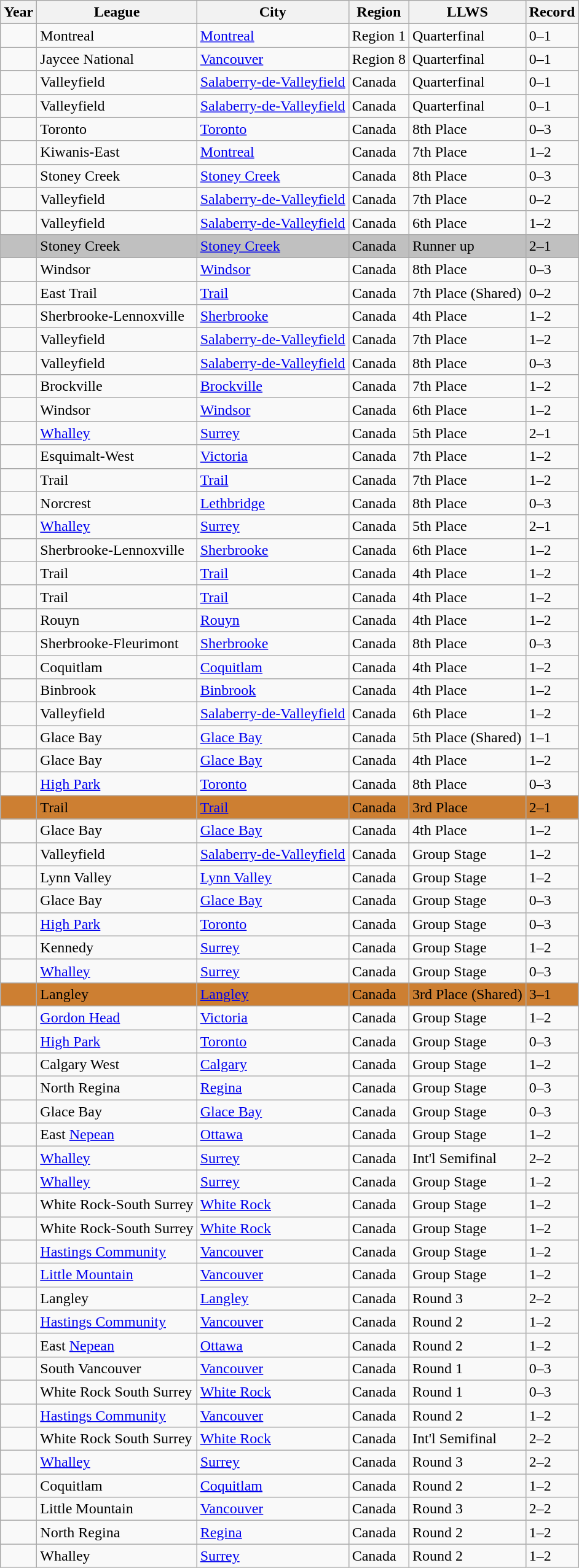<table class="wikitable">
<tr>
<th>Year</th>
<th>League</th>
<th>City</th>
<th>Region</th>
<th>LLWS</th>
<th>Record</th>
</tr>
<tr>
<td></td>
<td>Montreal</td>
<td> <a href='#'>Montreal</a></td>
<td> Region 1</td>
<td>Quarterfinal</td>
<td>0–1</td>
</tr>
<tr>
<td></td>
<td>Jaycee National</td>
<td> <a href='#'>Vancouver</a></td>
<td> Region 8</td>
<td>Quarterfinal</td>
<td>0–1</td>
</tr>
<tr>
<td></td>
<td>Valleyfield</td>
<td> <a href='#'>Salaberry-de-Valleyfield</a></td>
<td> Canada</td>
<td>Quarterfinal</td>
<td>0–1</td>
</tr>
<tr>
<td></td>
<td>Valleyfield</td>
<td> <a href='#'>Salaberry-de-Valleyfield</a></td>
<td> Canada</td>
<td>Quarterfinal</td>
<td>0–1</td>
</tr>
<tr>
<td></td>
<td>Toronto</td>
<td> <a href='#'>Toronto</a></td>
<td> Canada</td>
<td>8th Place</td>
<td>0–3</td>
</tr>
<tr>
<td></td>
<td>Kiwanis-East</td>
<td> <a href='#'>Montreal</a></td>
<td> Canada</td>
<td>7th Place</td>
<td>1–2</td>
</tr>
<tr>
<td></td>
<td>Stoney Creek</td>
<td> <a href='#'>Stoney Creek</a></td>
<td> Canada</td>
<td>8th Place</td>
<td>0–3</td>
</tr>
<tr>
<td></td>
<td>Valleyfield</td>
<td> <a href='#'>Salaberry-de-Valleyfield</a></td>
<td> Canada</td>
<td>7th Place</td>
<td>0–2</td>
</tr>
<tr>
<td></td>
<td>Valleyfield</td>
<td> <a href='#'>Salaberry-de-Valleyfield</a></td>
<td> Canada</td>
<td>6th Place</td>
<td>1–2</td>
</tr>
<tr bgcolor=silver>
<td></td>
<td>Stoney Creek</td>
<td> <a href='#'>Stoney Creek</a></td>
<td> Canada</td>
<td>Runner up</td>
<td>2–1</td>
</tr>
<tr>
<td></td>
<td>Windsor</td>
<td> <a href='#'>Windsor</a></td>
<td> Canada</td>
<td>8th Place</td>
<td>0–3</td>
</tr>
<tr>
<td></td>
<td>East Trail</td>
<td> <a href='#'>Trail</a></td>
<td> Canada</td>
<td>7th Place (Shared)</td>
<td>0–2</td>
</tr>
<tr>
<td></td>
<td>Sherbrooke-Lennoxville</td>
<td> <a href='#'>Sherbrooke</a></td>
<td> Canada</td>
<td>4th Place</td>
<td>1–2</td>
</tr>
<tr>
<td></td>
<td>Valleyfield</td>
<td> <a href='#'>Salaberry-de-Valleyfield</a></td>
<td> Canada</td>
<td>7th Place</td>
<td>1–2</td>
</tr>
<tr>
<td></td>
<td>Valleyfield</td>
<td> <a href='#'>Salaberry-de-Valleyfield</a></td>
<td> Canada</td>
<td>8th Place</td>
<td>0–3</td>
</tr>
<tr>
<td></td>
<td>Brockville</td>
<td> <a href='#'>Brockville</a></td>
<td> Canada</td>
<td>7th Place</td>
<td>1–2</td>
</tr>
<tr>
<td></td>
<td>Windsor</td>
<td> <a href='#'>Windsor</a></td>
<td> Canada</td>
<td>6th Place</td>
<td>1–2</td>
</tr>
<tr>
<td></td>
<td><a href='#'>Whalley</a></td>
<td> <a href='#'>Surrey</a></td>
<td> Canada</td>
<td>5th Place</td>
<td>2–1</td>
</tr>
<tr>
<td></td>
<td>Esquimalt-West</td>
<td> <a href='#'>Victoria</a></td>
<td> Canada</td>
<td>7th Place</td>
<td>1–2</td>
</tr>
<tr>
<td></td>
<td>Trail</td>
<td> <a href='#'>Trail</a></td>
<td> Canada</td>
<td>7th Place</td>
<td>1–2</td>
</tr>
<tr>
<td></td>
<td>Norcrest</td>
<td> <a href='#'>Lethbridge</a></td>
<td> Canada</td>
<td>8th Place</td>
<td>0–3</td>
</tr>
<tr>
<td></td>
<td><a href='#'>Whalley</a></td>
<td> <a href='#'>Surrey</a></td>
<td> Canada</td>
<td>5th Place</td>
<td>2–1</td>
</tr>
<tr>
<td></td>
<td>Sherbrooke-Lennoxville</td>
<td> <a href='#'>Sherbrooke</a></td>
<td> Canada</td>
<td>6th Place</td>
<td>1–2</td>
</tr>
<tr>
<td></td>
<td>Trail</td>
<td> <a href='#'>Trail</a></td>
<td> Canada</td>
<td>4th Place</td>
<td>1–2</td>
</tr>
<tr>
<td></td>
<td>Trail</td>
<td> <a href='#'>Trail</a></td>
<td> Canada</td>
<td>4th Place</td>
<td>1–2</td>
</tr>
<tr>
<td></td>
<td>Rouyn</td>
<td> <a href='#'>Rouyn</a></td>
<td> Canada</td>
<td>4th Place</td>
<td>1–2</td>
</tr>
<tr>
<td></td>
<td>Sherbrooke-Fleurimont</td>
<td> <a href='#'>Sherbrooke</a></td>
<td> Canada</td>
<td>8th Place</td>
<td>0–3</td>
</tr>
<tr>
<td></td>
<td>Coquitlam</td>
<td> <a href='#'>Coquitlam</a></td>
<td> Canada</td>
<td>4th Place</td>
<td>1–2</td>
</tr>
<tr>
<td></td>
<td>Binbrook</td>
<td> <a href='#'>Binbrook</a></td>
<td> Canada</td>
<td>4th Place</td>
<td>1–2</td>
</tr>
<tr>
<td></td>
<td>Valleyfield</td>
<td> <a href='#'>Salaberry-de-Valleyfield</a></td>
<td> Canada</td>
<td>6th Place</td>
<td>1–2</td>
</tr>
<tr>
<td></td>
<td>Glace Bay</td>
<td> <a href='#'>Glace Bay</a></td>
<td> Canada</td>
<td>5th Place (Shared)</td>
<td>1–1</td>
</tr>
<tr>
<td></td>
<td>Glace Bay</td>
<td> <a href='#'>Glace Bay</a></td>
<td> Canada</td>
<td>4th Place</td>
<td>1–2</td>
</tr>
<tr>
<td></td>
<td><a href='#'>High Park</a></td>
<td> <a href='#'>Toronto</a></td>
<td> Canada</td>
<td>8th Place</td>
<td>0–3</td>
</tr>
<tr bgcolor=CD7F32>
<td></td>
<td>Trail</td>
<td> <a href='#'>Trail</a></td>
<td> Canada</td>
<td>3rd Place</td>
<td>2–1</td>
</tr>
<tr>
<td></td>
<td>Glace Bay</td>
<td> <a href='#'>Glace Bay</a></td>
<td> Canada</td>
<td>4th Place</td>
<td>1–2</td>
</tr>
<tr>
<td></td>
<td>Valleyfield</td>
<td> <a href='#'>Salaberry-de-Valleyfield</a></td>
<td> Canada</td>
<td>Group Stage</td>
<td>1–2</td>
</tr>
<tr>
<td></td>
<td>Lynn Valley</td>
<td> <a href='#'>Lynn Valley</a></td>
<td> Canada</td>
<td>Group Stage</td>
<td>1–2</td>
</tr>
<tr>
<td></td>
<td>Glace Bay</td>
<td> <a href='#'>Glace Bay</a></td>
<td> Canada</td>
<td>Group Stage</td>
<td>0–3</td>
</tr>
<tr>
<td></td>
<td><a href='#'>High Park</a></td>
<td> <a href='#'>Toronto</a></td>
<td> Canada</td>
<td>Group Stage</td>
<td>0–3</td>
</tr>
<tr>
<td></td>
<td>Kennedy</td>
<td> <a href='#'>Surrey</a></td>
<td> Canada</td>
<td>Group Stage</td>
<td>1–2</td>
</tr>
<tr>
<td></td>
<td><a href='#'>Whalley</a></td>
<td> <a href='#'>Surrey</a></td>
<td> Canada</td>
<td>Group Stage</td>
<td>0–3</td>
</tr>
<tr bgcolor=CD7F32>
<td></td>
<td>Langley</td>
<td> <a href='#'>Langley</a></td>
<td> Canada</td>
<td>3rd Place (Shared)</td>
<td>3–1</td>
</tr>
<tr>
<td></td>
<td><a href='#'>Gordon Head</a></td>
<td> <a href='#'>Victoria</a></td>
<td> Canada</td>
<td>Group Stage</td>
<td>1–2</td>
</tr>
<tr>
<td></td>
<td><a href='#'>High Park</a></td>
<td> <a href='#'>Toronto</a></td>
<td> Canada</td>
<td>Group Stage</td>
<td>0–3</td>
</tr>
<tr>
<td></td>
<td>Calgary West</td>
<td> <a href='#'>Calgary</a></td>
<td> Canada</td>
<td>Group Stage</td>
<td>1–2</td>
</tr>
<tr>
<td></td>
<td>North Regina</td>
<td> <a href='#'>Regina</a></td>
<td> Canada</td>
<td>Group Stage</td>
<td>0–3</td>
</tr>
<tr>
<td></td>
<td>Glace Bay</td>
<td> <a href='#'>Glace Bay</a></td>
<td> Canada</td>
<td>Group Stage</td>
<td>0–3</td>
</tr>
<tr>
<td></td>
<td>East <a href='#'>Nepean</a></td>
<td> <a href='#'>Ottawa</a></td>
<td> Canada</td>
<td>Group Stage</td>
<td>1–2</td>
</tr>
<tr>
<td></td>
<td><a href='#'>Whalley</a></td>
<td> <a href='#'>Surrey</a></td>
<td> Canada</td>
<td>Int'l Semifinal</td>
<td>2–2</td>
</tr>
<tr>
<td></td>
<td><a href='#'>Whalley</a></td>
<td> <a href='#'>Surrey</a></td>
<td> Canada</td>
<td>Group Stage</td>
<td>1–2</td>
</tr>
<tr>
<td></td>
<td>White Rock-South Surrey</td>
<td> <a href='#'>White Rock</a></td>
<td> Canada</td>
<td>Group Stage</td>
<td>1–2</td>
</tr>
<tr>
<td></td>
<td>White Rock-South Surrey</td>
<td> <a href='#'>White Rock</a></td>
<td> Canada</td>
<td>Group Stage</td>
<td>1–2</td>
</tr>
<tr>
<td></td>
<td><a href='#'>Hastings Community</a></td>
<td> <a href='#'>Vancouver</a></td>
<td> Canada</td>
<td>Group Stage</td>
<td>1–2</td>
</tr>
<tr>
<td></td>
<td><a href='#'>Little Mountain</a></td>
<td> <a href='#'>Vancouver</a></td>
<td> Canada</td>
<td>Group Stage</td>
<td>1–2</td>
</tr>
<tr>
<td></td>
<td>Langley</td>
<td> <a href='#'>Langley</a></td>
<td> Canada</td>
<td>Round 3</td>
<td>2–2</td>
</tr>
<tr>
<td></td>
<td><a href='#'>Hastings Community</a></td>
<td> <a href='#'>Vancouver</a></td>
<td> Canada</td>
<td>Round 2</td>
<td>1–2</td>
</tr>
<tr>
<td></td>
<td>East <a href='#'>Nepean</a></td>
<td> <a href='#'>Ottawa</a></td>
<td> Canada</td>
<td>Round 2</td>
<td>1–2</td>
</tr>
<tr>
<td></td>
<td>South Vancouver</td>
<td> <a href='#'>Vancouver</a></td>
<td> Canada</td>
<td>Round 1</td>
<td>0–3</td>
</tr>
<tr>
<td></td>
<td>White Rock South Surrey</td>
<td> <a href='#'>White Rock</a></td>
<td> Canada</td>
<td>Round 1</td>
<td>0–3</td>
</tr>
<tr>
<td></td>
<td><a href='#'>Hastings Community</a></td>
<td> <a href='#'>Vancouver</a></td>
<td> Canada</td>
<td>Round 2</td>
<td>1–2</td>
</tr>
<tr>
<td></td>
<td>White Rock South Surrey</td>
<td> <a href='#'>White Rock</a></td>
<td> Canada</td>
<td>Int'l Semifinal</td>
<td>2–2</td>
</tr>
<tr>
<td></td>
<td><a href='#'>Whalley</a></td>
<td> <a href='#'>Surrey</a></td>
<td> Canada</td>
<td>Round 3</td>
<td>2–2</td>
</tr>
<tr>
<td></td>
<td>Coquitlam</td>
<td> <a href='#'>Coquitlam</a></td>
<td> Canada</td>
<td>Round 2</td>
<td>1–2</td>
</tr>
<tr>
<td></td>
<td>Little Mountain</td>
<td> <a href='#'>Vancouver</a></td>
<td> Canada</td>
<td>Round 3</td>
<td>2–2</td>
</tr>
<tr>
<td></td>
<td>North Regina</td>
<td> <a href='#'>Regina</a></td>
<td> Canada</td>
<td>Round 2</td>
<td>1–2</td>
</tr>
<tr>
<td></td>
<td>Whalley</td>
<td> <a href='#'>Surrey</a></td>
<td> Canada</td>
<td>Round 2</td>
<td>1–2</td>
</tr>
</table>
